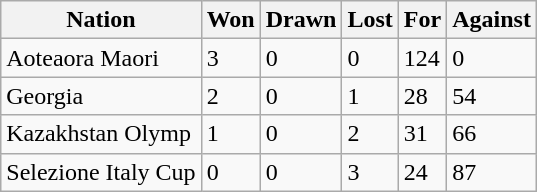<table class="wikitable">
<tr>
<th>Nation</th>
<th>Won</th>
<th>Drawn</th>
<th>Lost</th>
<th>For</th>
<th>Against</th>
</tr>
<tr>
<td>Aoteaora Maori</td>
<td>3</td>
<td>0</td>
<td>0</td>
<td>124</td>
<td>0</td>
</tr>
<tr>
<td>Georgia</td>
<td>2</td>
<td>0</td>
<td>1</td>
<td>28</td>
<td>54</td>
</tr>
<tr>
<td>Kazakhstan Olymp</td>
<td>1</td>
<td>0</td>
<td>2</td>
<td>31</td>
<td>66</td>
</tr>
<tr>
<td>Selezione Italy Cup</td>
<td>0</td>
<td>0</td>
<td>3</td>
<td>24</td>
<td>87</td>
</tr>
</table>
